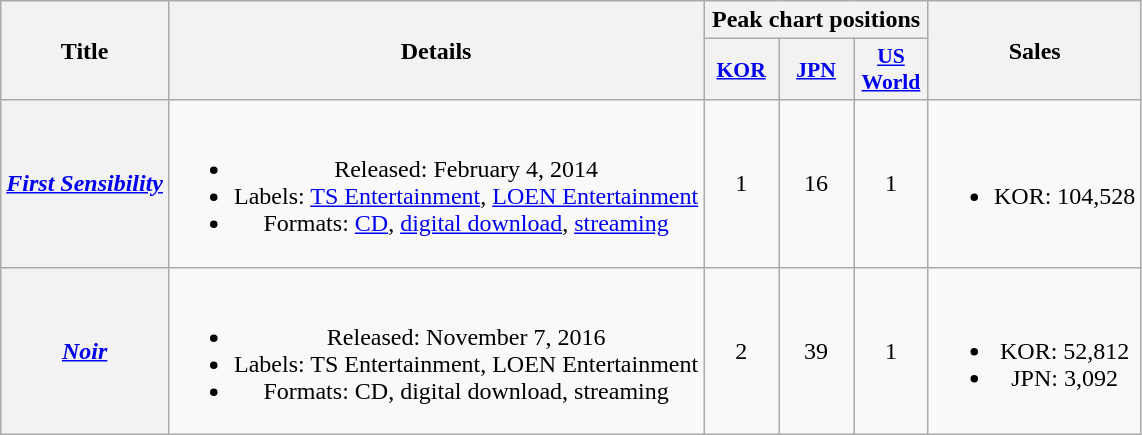<table class="wikitable plainrowheaders" style="text-align:center">
<tr>
<th scope="col" rowspan="2">Title</th>
<th scope="col" rowspan="2">Details</th>
<th scope="col" colspan="3">Peak chart positions</th>
<th scope="col" rowspan="2">Sales</th>
</tr>
<tr>
<th scope="col" style="width:3em;font-size:90%"><a href='#'>KOR</a><br></th>
<th scope="col" style="width:3em;font-size:90%"><a href='#'>JPN</a><br></th>
<th scope="col" style="width:3em;font-size:90%"><a href='#'>US World</a><br></th>
</tr>
<tr>
<th scope="row"><em><a href='#'>First Sensibility</a></em></th>
<td><br><ul><li>Released: February 4, 2014</li><li>Labels: <a href='#'>TS Entertainment</a>, <a href='#'>LOEN Entertainment</a></li><li>Formats: <a href='#'>CD</a>, <a href='#'>digital download</a>, <a href='#'>streaming</a></li></ul></td>
<td>1</td>
<td>16</td>
<td>1</td>
<td><br><ul><li>KOR: 104,528</li></ul></td>
</tr>
<tr>
<th scope="row"><em><a href='#'>Noir</a></em></th>
<td><br><ul><li>Released: November 7, 2016</li><li>Labels: TS Entertainment, LOEN Entertainment</li><li>Formats: CD, digital download, streaming</li></ul></td>
<td>2</td>
<td>39</td>
<td>1</td>
<td><br><ul><li>KOR: 52,812</li><li>JPN: 3,092</li></ul></td>
</tr>
</table>
